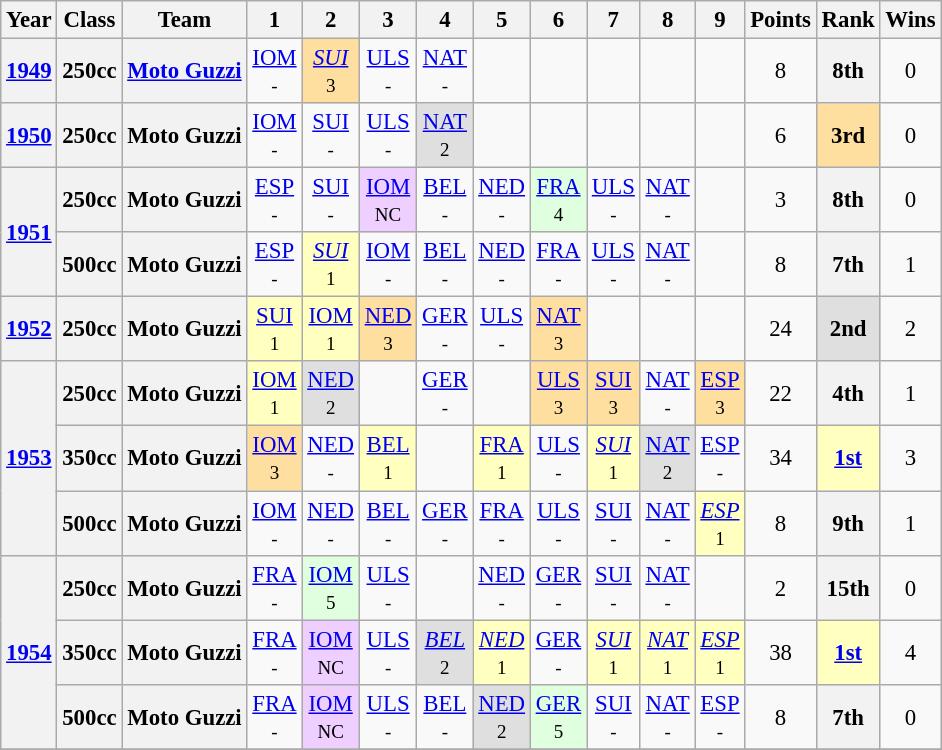<table class="wikitable" style="text-align:center; font-size:95%">
<tr>
<th>Year</th>
<th>Class</th>
<th>Team</th>
<th>1</th>
<th>2</th>
<th>3</th>
<th>4</th>
<th>5</th>
<th>6</th>
<th>7</th>
<th>8</th>
<th>9</th>
<th>Points</th>
<th>Rank</th>
<th>Wins</th>
</tr>
<tr>
<th><a href='#'>1949</a></th>
<th>250cc</th>
<th><a href='#'>Moto Guzzi</a></th>
<td><a href='#'>IOM</a><br><small>-</small></td>
<td style="background:#FFDF9F;"><em><a href='#'>SUI</a></em><br><small>3</small></td>
<td><a href='#'>ULS</a><br><small>-</small></td>
<td><a href='#'>NAT</a><br><small>-</small></td>
<td></td>
<td></td>
<td></td>
<td></td>
<td></td>
<td>8</td>
<th>8th</th>
<td>0</td>
</tr>
<tr>
<th><a href='#'>1950</a></th>
<th>250cc</th>
<th>Moto Guzzi</th>
<td><a href='#'>IOM</a><br><small>-</small></td>
<td><a href='#'>SUI</a><br><small>-</small></td>
<td><a href='#'>ULS</a><br><small>-</small></td>
<td style="background:#DFDFDF;"><a href='#'>NAT</a><br><small>2</small></td>
<td></td>
<td></td>
<td></td>
<td></td>
<td></td>
<td>6</td>
<td style="background:#FFDF9F;"><strong>3rd</strong></td>
<td>0</td>
</tr>
<tr>
<th rowspan=2><a href='#'>1951</a></th>
<th>250cc</th>
<th>Moto Guzzi</th>
<td><a href='#'>ESP</a><br><small>-</small></td>
<td><a href='#'>SUI</a><br><small>-</small></td>
<td style="background:#EFCFFF;"><a href='#'>IOM</a><br><small>NC</small></td>
<td><a href='#'>BEL</a><br><small>-</small></td>
<td><a href='#'>NED</a><br><small>-</small></td>
<td style="background:#DFFFDF;"><a href='#'>FRA</a><br><small>4</small></td>
<td><a href='#'>ULS</a><br><small>-</small></td>
<td><a href='#'>NAT</a><br><small>-</small></td>
<td></td>
<td>3</td>
<th>8th</th>
<td>0</td>
</tr>
<tr>
<th>500cc</th>
<th>Moto Guzzi</th>
<td><a href='#'>ESP</a><br><small>-</small></td>
<td style="background:#FFFFBF;"><em><a href='#'>SUI</a></em><br><small>1</small></td>
<td><a href='#'>IOM</a><br><small>-</small></td>
<td><a href='#'>BEL</a><br><small>-</small></td>
<td><a href='#'>NED</a><br><small>-</small></td>
<td><a href='#'>FRA</a><br><small>-</small></td>
<td><a href='#'>ULS</a><br><small>-</small></td>
<td><a href='#'>NAT</a><br><small>-</small></td>
<td></td>
<td>8</td>
<th>7th</th>
<td>1</td>
</tr>
<tr>
<th><a href='#'>1952</a></th>
<th>250cc</th>
<th>Moto Guzzi</th>
<td style="background:#FFFFBF;"><a href='#'>SUI</a><br><small>1</small></td>
<td style="background:#FFFFBF;"><a href='#'>IOM</a><br><small>1</small></td>
<td style="background:#FFDF9F;"><a href='#'>NED</a><br><small>3</small></td>
<td><a href='#'>GER</a><br><small>-</small></td>
<td><a href='#'>ULS</a><br><small>-</small></td>
<td style="background:#FFDF9F;"><a href='#'>NAT</a><br><small>3</small></td>
<td></td>
<td></td>
<td></td>
<td>24</td>
<td style="background:#DFDFDF;"><strong>2nd</strong></td>
<td>2</td>
</tr>
<tr>
<th rowspan=3><a href='#'>1953</a></th>
<th>250cc</th>
<th>Moto Guzzi</th>
<td style="background:#FFFFBF;"><a href='#'>IOM</a><br><small>1</small></td>
<td style="background:#DFDFDF;"><a href='#'>NED</a><br><small>2</small></td>
<td></td>
<td><a href='#'>GER</a><br><small>-</small></td>
<td></td>
<td style="background:#FFDF9F;"><a href='#'>ULS</a><br><small>3</small></td>
<td style="background:#FFDF9F;"><a href='#'>SUI</a><br><small>3</small></td>
<td><a href='#'>NAT</a><br><small>-</small></td>
<td style="background:#FFDF9F;"><a href='#'>ESP</a><br><small>3</small></td>
<td>22</td>
<th>4th</th>
<td>1</td>
</tr>
<tr>
<th>350cc</th>
<th>Moto Guzzi</th>
<td style="background:#FFDF9F;"><a href='#'>IOM</a><br><small>3</small></td>
<td><a href='#'>NED</a><br><small>-</small></td>
<td style="background:#FFFFBF;"><a href='#'>BEL</a><br><small>1</small></td>
<td></td>
<td style="background:#FFFFBF;"><a href='#'>FRA</a><br><small>1</small></td>
<td><a href='#'>ULS</a><br><small>-</small></td>
<td style="background:#FFFFBF;"><em><a href='#'>SUI</a></em><br><small>1</small></td>
<td style="background:#DFDFDF;"><a href='#'>NAT</a><br><small>2</small></td>
<td><a href='#'>ESP</a><br><small>-</small></td>
<td>34</td>
<td style="background:#FFFFBF;"><strong><a href='#'>1st</a></strong></td>
<td>3</td>
</tr>
<tr>
<th>500cc</th>
<th>Moto Guzzi</th>
<td><a href='#'>IOM</a><br><small>-</small></td>
<td><a href='#'>NED</a><br><small>-</small></td>
<td><a href='#'>BEL</a><br><small>-</small></td>
<td><a href='#'>GER</a><br><small>-</small></td>
<td><a href='#'>FRA</a><br><small>-</small></td>
<td><a href='#'>ULS</a><br><small>-</small></td>
<td><a href='#'>SUI</a><br><small>-</small></td>
<td><a href='#'>NAT</a><br><small>-</small></td>
<td style="background:#FFFFBF;"><em><a href='#'>ESP</a></em><br><small>1</small></td>
<td>8</td>
<th>9th</th>
<td>1</td>
</tr>
<tr>
<th rowspan=3><a href='#'>1954</a></th>
<th>250cc</th>
<th>Moto Guzzi</th>
<td><a href='#'>FRA</a><br><small>-</small></td>
<td style="background:#DFFFDF;"><a href='#'>IOM</a><br><small>5</small></td>
<td><a href='#'>ULS</a><br><small>-</small></td>
<td></td>
<td><a href='#'>NED</a><br><small>-</small></td>
<td><a href='#'>GER</a><br><small>-</small></td>
<td><a href='#'>SUI</a><br><small>-</small></td>
<td><a href='#'>NAT</a><br><small>-</small></td>
<td></td>
<td>2</td>
<th>15th</th>
<td>0</td>
</tr>
<tr>
<th>350cc</th>
<th>Moto Guzzi</th>
<td><a href='#'>FRA</a><br><small>-</small></td>
<td style="background:#EFCFFF;"><a href='#'>IOM</a><br><small>NC</small></td>
<td><a href='#'>ULS</a><br><small>-</small></td>
<td style="background:#DFDFDF;"><em><a href='#'>BEL</a></em><br><small>2</small></td>
<td style="background:#FFFFBF;"><em><a href='#'>NED</a></em><br><small>1</small></td>
<td><a href='#'>GER</a><br><small>-</small></td>
<td style="background:#FFFFBF;"><em><a href='#'>SUI</a></em><br><small>1</small></td>
<td style="background:#FFFFBF;"><em><a href='#'>NAT</a></em><br><small>1</small></td>
<td style="background:#FFFFBF;"><em><a href='#'>ESP</a></em><br><small>1</small></td>
<td>38</td>
<td style="background:#FFFFBF;"><strong><a href='#'>1st</a></strong></td>
<td>4</td>
</tr>
<tr>
<th>500cc</th>
<th>Moto Guzzi</th>
<td><a href='#'>FRA</a><br><small>-</small></td>
<td style="background:#EFCFFF;"><a href='#'>IOM</a><br><small>NC</small></td>
<td><a href='#'>ULS</a><br><small>-</small></td>
<td><a href='#'>BEL</a><br><small>-</small></td>
<td style="background:#DFDFDF;"><a href='#'>NED</a><br><small>2</small></td>
<td style="background:#DFFFDF;"><a href='#'>GER</a><br><small>5</small></td>
<td><a href='#'>SUI</a><br><small>-</small></td>
<td><a href='#'>NAT</a><br><small>-</small></td>
<td><a href='#'>ESP</a><br><small>-</small></td>
<td>8</td>
<th>7th</th>
<td>0</td>
</tr>
<tr>
</tr>
</table>
